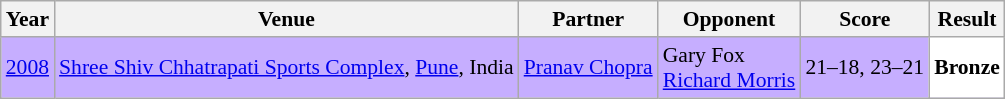<table class="sortable wikitable" style="font-size: 90%;">
<tr>
<th>Year</th>
<th>Venue</th>
<th>Partner</th>
<th>Opponent</th>
<th>Score</th>
<th>Result</th>
</tr>
<tr style="background:#C6AEFF">
<td align="center"><a href='#'>2008</a></td>
<td align="left"><a href='#'>Shree Shiv Chhatrapati Sports Complex</a>, <a href='#'>Pune</a>, India</td>
<td align="left"> <a href='#'>Pranav Chopra</a></td>
<td align="left"> Gary Fox<br> <a href='#'>Richard Morris</a></td>
<td align="left">21–18, 23–21</td>
<td style="text-align:left; background:white"> <strong>Bronze</strong></td>
</tr>
</table>
